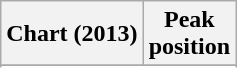<table class="wikitable sortable">
<tr>
<th>Chart (2013)</th>
<th>Peak<br>position</th>
</tr>
<tr>
</tr>
<tr>
</tr>
<tr>
</tr>
<tr>
</tr>
<tr>
</tr>
<tr>
</tr>
</table>
